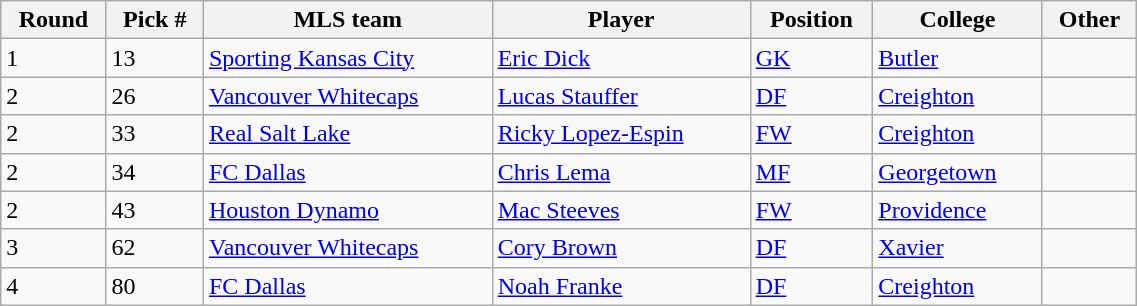<table class="wikitable sortable" style="width:60%">
<tr>
<th>Round</th>
<th>Pick #</th>
<th>MLS team</th>
<th>Player</th>
<th>Position</th>
<th>College</th>
<th>Other</th>
</tr>
<tr>
<td>1</td>
<td>13</td>
<td><a href='#'>Sporting Kansas City</a></td>
<td> <a href='#'>Eric Dick</a></td>
<td><a href='#'>GK</a></td>
<td><a href='#'>Butler</a></td>
<td></td>
</tr>
<tr>
<td>2</td>
<td>26</td>
<td><a href='#'>Vancouver Whitecaps</a></td>
<td> <a href='#'>Lucas Stauffer</a></td>
<td><a href='#'>DF</a></td>
<td><a href='#'>Creighton</a></td>
<td></td>
</tr>
<tr>
<td>2</td>
<td>33</td>
<td><a href='#'>Real Salt Lake</a></td>
<td> <a href='#'>Ricky Lopez-Espin</a></td>
<td><a href='#'>FW</a></td>
<td><a href='#'>Creighton</a></td>
<td></td>
</tr>
<tr>
<td>2</td>
<td>34</td>
<td><a href='#'>FC Dallas</a></td>
<td> <a href='#'>Chris Lema</a></td>
<td><a href='#'>MF</a></td>
<td><a href='#'>Georgetown</a></td>
<td></td>
</tr>
<tr>
<td>2</td>
<td>43</td>
<td><a href='#'>Houston Dynamo</a></td>
<td> <a href='#'>Mac Steeves</a></td>
<td><a href='#'>FW</a></td>
<td><a href='#'>Providence</a></td>
<td></td>
</tr>
<tr>
<td>3</td>
<td>62</td>
<td><a href='#'>Vancouver Whitecaps</a></td>
<td> <a href='#'>Cory Brown</a></td>
<td><a href='#'>DF</a></td>
<td><a href='#'>Xavier</a></td>
<td></td>
</tr>
<tr>
<td>4</td>
<td>80</td>
<td><a href='#'>FC Dallas</a></td>
<td> <a href='#'>Noah Franke</a></td>
<td><a href='#'>DF</a></td>
<td><a href='#'>Creighton</a></td>
<td></td>
</tr>
</table>
